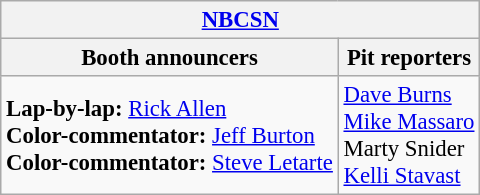<table class="wikitable" style="font-size: 95%;">
<tr>
<th colspan="2"><a href='#'>NBCSN</a></th>
</tr>
<tr>
<th>Booth announcers</th>
<th>Pit reporters</th>
</tr>
<tr>
<td><strong>Lap-by-lap:</strong> <a href='#'>Rick Allen</a><br><strong>Color-commentator:</strong> <a href='#'>Jeff Burton</a><br><strong>Color-commentator:</strong> <a href='#'>Steve Letarte</a></td>
<td><a href='#'>Dave Burns</a><br><a href='#'>Mike Massaro</a><br>Marty Snider<br><a href='#'>Kelli Stavast</a></td>
</tr>
</table>
